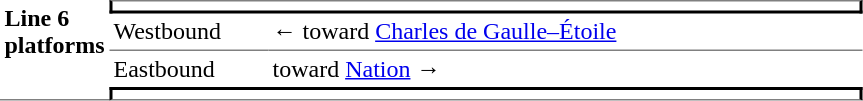<table border=0 cellspacing=0 cellpadding=3>
<tr>
<td style="border-bottom:solid 1px gray;" width=50 rowspan=10 valign=top><strong>Line 6 platforms</strong></td>
<td style="border-top:solid 1px gray;border-right:solid 2px black;border-left:solid 2px black;border-bottom:solid 2px black;text-align:center;" colspan=2></td>
</tr>
<tr>
<td style="border-bottom:solid 1px gray;" width=100>Westbound</td>
<td style="border-bottom:solid 1px gray;" width=390>←   toward <a href='#'>Charles de Gaulle–Étoile</a> </td>
</tr>
<tr>
<td>Eastbound</td>
<td>   toward <a href='#'>Nation</a>  →</td>
</tr>
<tr>
<td style="border-top:solid 2px black;border-right:solid 2px black;border-left:solid 2px black;border-bottom:solid 1px gray;text-align:center;" colspan=2></td>
</tr>
</table>
